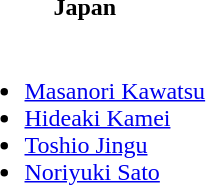<table>
<tr>
<th>Japan</th>
</tr>
<tr>
<td><br><ul><li><a href='#'>Masanori Kawatsu</a></li><li><a href='#'>Hideaki Kamei</a></li><li><a href='#'>Toshio Jingu</a></li><li><a href='#'>Noriyuki Sato</a></li></ul></td>
</tr>
</table>
